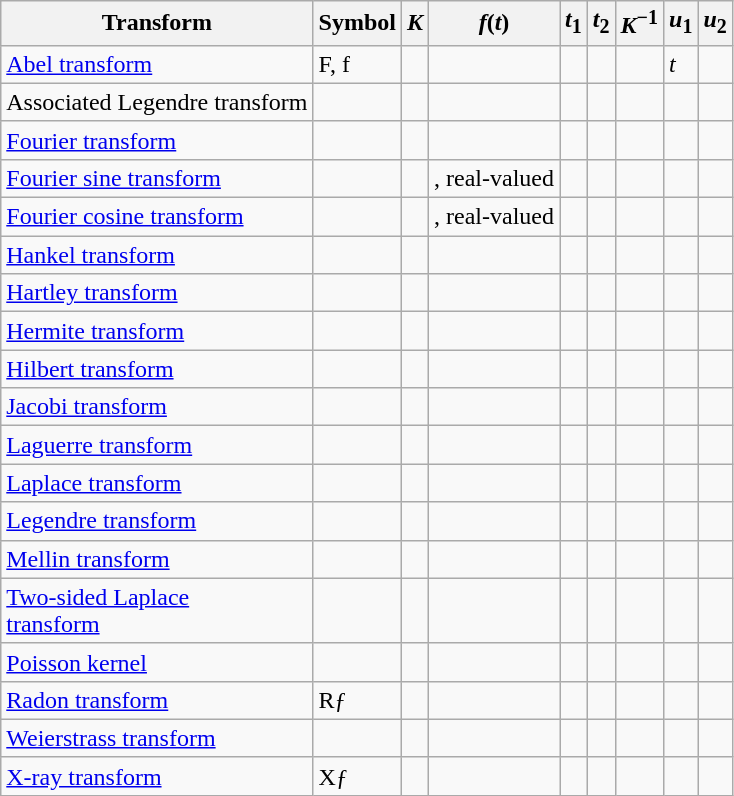<table class="wikitable">
<tr>
<th scope="col">Transform</th>
<th scope="col">Symbol</th>
<th scope="col"><em>K</em></th>
<th scope="col"><em>f</em>(<em>t</em>)</th>
<th scope="col"><em>t</em><sub>1</sub></th>
<th scope="col"><em>t</em><sub>2</sub></th>
<th scope="col"><em>K</em><sup>−1</sup></th>
<th scope="col"><em>u</em><sub>1</sub></th>
<th scope="col"><em>u</em><sub>2</sub></th>
</tr>
<tr>
<td><a href='#'>Abel transform</a></td>
<td>F, f</td>
<td></td>
<td></td>
<td></td>
<td></td>
<td> </td>
<td><em>t</em></td>
<td></td>
</tr>
<tr>
<td>Associated Legendre transform</td>
<td></td>
<td></td>
<td></td>
<td></td>
<td></td>
<td></td>
<td></td>
<td></td>
</tr>
<tr>
<td><a href='#'>Fourier transform</a></td>
<td></td>
<td></td>
<td></td>
<td></td>
<td></td>
<td></td>
<td></td>
<td></td>
</tr>
<tr>
<td><a href='#'>Fourier sine transform</a></td>
<td></td>
<td></td>
<td>, real-valued</td>
<td></td>
<td></td>
<td></td>
<td></td>
<td></td>
</tr>
<tr>
<td><a href='#'>Fourier cosine transform</a></td>
<td></td>
<td></td>
<td>, real-valued</td>
<td></td>
<td></td>
<td></td>
<td></td>
<td></td>
</tr>
<tr>
<td><a href='#'>Hankel transform</a></td>
<td></td>
<td></td>
<td></td>
<td></td>
<td></td>
<td></td>
<td></td>
<td></td>
</tr>
<tr>
<td><a href='#'>Hartley transform</a></td>
<td></td>
<td></td>
<td></td>
<td></td>
<td></td>
<td></td>
<td></td>
<td></td>
</tr>
<tr>
<td><a href='#'>Hermite transform</a></td>
<td></td>
<td></td>
<td></td>
<td></td>
<td></td>
<td></td>
<td></td>
<td></td>
</tr>
<tr>
<td><a href='#'>Hilbert transform</a></td>
<td></td>
<td></td>
<td></td>
<td></td>
<td></td>
<td></td>
<td></td>
<td></td>
</tr>
<tr>
<td><a href='#'>Jacobi transform</a></td>
<td></td>
<td></td>
<td></td>
<td></td>
<td></td>
<td></td>
<td></td>
<td></td>
</tr>
<tr>
<td><a href='#'>Laguerre transform</a></td>
<td></td>
<td></td>
<td></td>
<td></td>
<td></td>
<td></td>
<td></td>
<td></td>
</tr>
<tr>
<td><a href='#'>Laplace transform</a></td>
<td></td>
<td></td>
<td></td>
<td></td>
<td></td>
<td></td>
<td></td>
<td></td>
</tr>
<tr>
<td><a href='#'>Legendre transform</a></td>
<td></td>
<td></td>
<td></td>
<td></td>
<td></td>
<td></td>
<td></td>
<td></td>
</tr>
<tr>
<td><a href='#'>Mellin transform</a></td>
<td></td>
<td></td>
<td></td>
<td></td>
<td></td>
<td></td>
<td></td>
<td></td>
</tr>
<tr>
<td><a href='#'>Two-sided Laplace<br>transform</a></td>
<td></td>
<td></td>
<td></td>
<td></td>
<td></td>
<td></td>
<td></td>
<td></td>
</tr>
<tr>
<td><a href='#'>Poisson kernel</a></td>
<td></td>
<td></td>
<td></td>
<td></td>
<td></td>
<td></td>
<td></td>
<td></td>
</tr>
<tr>
<td><a href='#'>Radon transform</a></td>
<td>Rƒ</td>
<td></td>
<td></td>
<td></td>
<td></td>
<td></td>
<td></td>
<td></td>
</tr>
<tr>
<td><a href='#'>Weierstrass transform</a></td>
<td></td>
<td></td>
<td></td>
<td></td>
<td></td>
<td></td>
<td></td>
<td></td>
</tr>
<tr>
<td><a href='#'>X-ray transform</a></td>
<td>Xƒ</td>
<td></td>
<td></td>
<td></td>
<td></td>
<td></td>
<td></td>
<td></td>
</tr>
</table>
